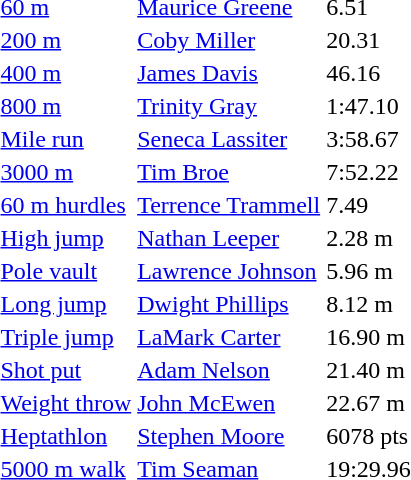<table>
<tr>
<td><a href='#'>60 m</a></td>
<td><a href='#'>Maurice Greene</a></td>
<td>6.51</td>
<td></td>
<td></td>
<td></td>
<td></td>
</tr>
<tr>
<td><a href='#'>200 m</a></td>
<td><a href='#'>Coby Miller</a></td>
<td>20.31</td>
<td></td>
<td></td>
<td></td>
<td></td>
</tr>
<tr>
<td><a href='#'>400 m</a></td>
<td><a href='#'>James Davis</a></td>
<td>46.16</td>
<td></td>
<td></td>
<td></td>
<td></td>
</tr>
<tr>
<td><a href='#'>800 m</a></td>
<td><a href='#'>Trinity Gray</a></td>
<td>1:47.10</td>
<td></td>
<td></td>
<td></td>
<td></td>
</tr>
<tr>
<td><a href='#'>Mile run</a></td>
<td><a href='#'>Seneca Lassiter</a></td>
<td>3:58.67</td>
<td></td>
<td></td>
<td></td>
<td></td>
</tr>
<tr>
<td><a href='#'>3000 m</a></td>
<td><a href='#'>Tim Broe</a></td>
<td>7:52.22</td>
<td></td>
<td></td>
<td></td>
<td></td>
</tr>
<tr>
<td><a href='#'>60 m hurdles</a></td>
<td><a href='#'>Terrence Trammell</a></td>
<td>7.49</td>
<td></td>
<td></td>
<td></td>
<td></td>
</tr>
<tr>
<td><a href='#'>High jump</a></td>
<td><a href='#'>Nathan Leeper</a></td>
<td>2.28 m</td>
<td></td>
<td></td>
<td></td>
<td></td>
</tr>
<tr>
<td><a href='#'>Pole vault</a></td>
<td><a href='#'>Lawrence Johnson</a></td>
<td>5.96 m</td>
<td></td>
<td></td>
<td></td>
<td></td>
</tr>
<tr>
<td><a href='#'>Long jump</a></td>
<td><a href='#'>Dwight Phillips</a></td>
<td>8.12 m</td>
<td></td>
<td></td>
<td></td>
<td></td>
</tr>
<tr>
<td><a href='#'>Triple jump</a></td>
<td><a href='#'>LaMark Carter</a></td>
<td>16.90 m</td>
<td></td>
<td></td>
<td></td>
<td></td>
</tr>
<tr>
<td><a href='#'>Shot put</a></td>
<td><a href='#'>Adam Nelson</a></td>
<td>21.40 m</td>
<td></td>
<td></td>
<td></td>
<td></td>
</tr>
<tr>
<td><a href='#'>Weight throw</a></td>
<td><a href='#'>John McEwen</a></td>
<td>22.67 m</td>
<td></td>
<td></td>
<td></td>
<td></td>
</tr>
<tr>
<td><a href='#'>Heptathlon</a></td>
<td><a href='#'>Stephen Moore</a></td>
<td>6078 pts</td>
<td></td>
<td></td>
<td></td>
<td></td>
</tr>
<tr>
<td><a href='#'>5000 m walk</a></td>
<td><a href='#'>Tim Seaman</a></td>
<td>19:29.96</td>
<td></td>
<td></td>
<td></td>
<td></td>
</tr>
</table>
